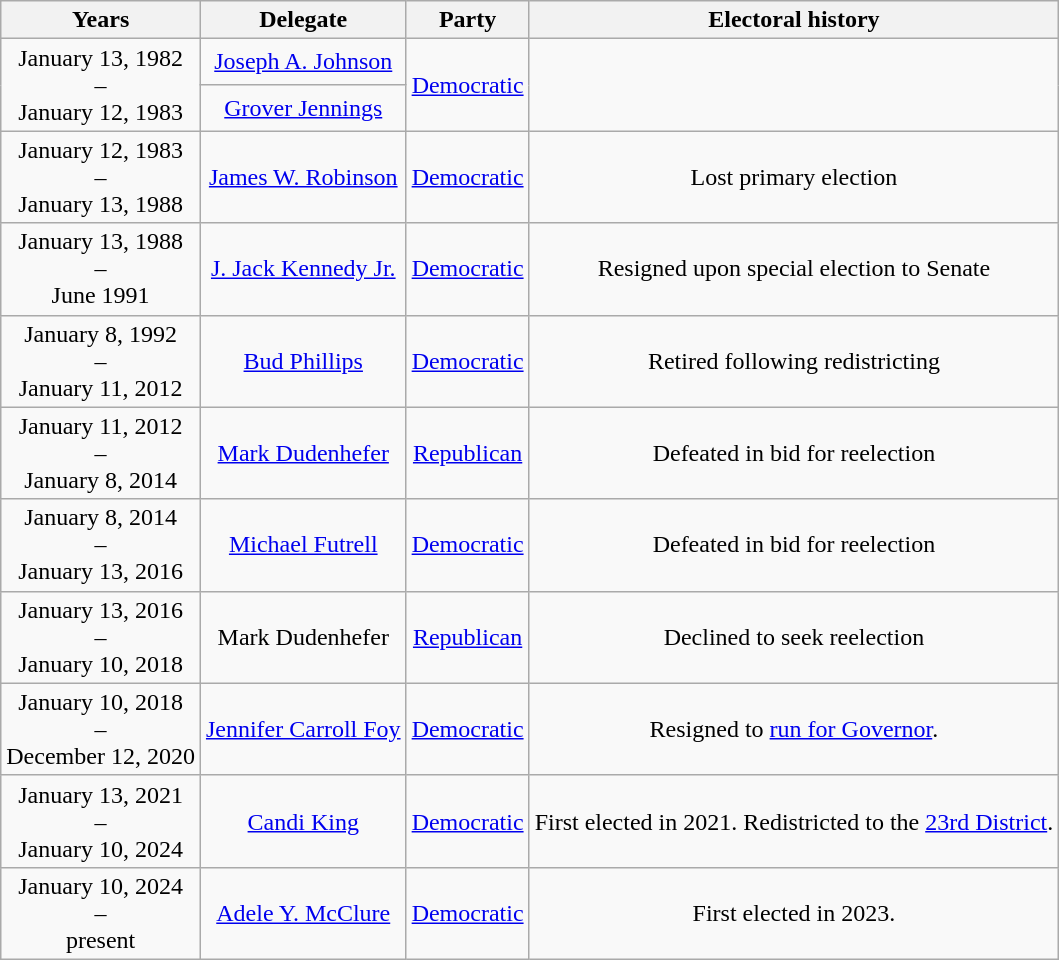<table class=wikitable style="text-align:center">
<tr valign=bottom>
<th>Years</th>
<th colspan=1>Delegate</th>
<th>Party</th>
<th>Electoral history</th>
</tr>
<tr>
<td rowspan=2 nowrap><span>January 13, 1982</span><br>–<br><span>January 12, 1983</span></td>
<td><a href='#'>Joseph A. Johnson</a></td>
<td rowspan=2  ><a href='#'>Democratic</a></td>
<td rowspan=2></td>
</tr>
<tr>
<td><a href='#'>Grover Jennings</a></td>
</tr>
<tr>
<td nowrap><span>January 12, 1983</span><br>–<br><span>January 13, 1988</span></td>
<td><a href='#'>James W. Robinson</a></td>
<td><a href='#'>Democratic</a></td>
<td>Lost primary election</td>
</tr>
<tr>
<td nowrap><span>January 13, 1988</span><br>–<br><span>June 1991</span></td>
<td><a href='#'>J. Jack Kennedy Jr.</a></td>
<td><a href='#'>Democratic</a></td>
<td>Resigned upon special election to Senate</td>
</tr>
<tr>
<td nowrap><span>January 8, 1992</span><br>–<br><span>January 11, 2012</span></td>
<td><a href='#'>Bud Phillips</a></td>
<td><a href='#'>Democratic</a></td>
<td>Retired following redistricting</td>
</tr>
<tr>
<td nowrap><span>January 11, 2012</span><br>–<br><span>January 8, 2014</span></td>
<td><a href='#'>Mark Dudenhefer</a></td>
<td><a href='#'>Republican</a></td>
<td>Defeated in bid for reelection</td>
</tr>
<tr>
<td nowrap><span>January 8, 2014</span><br>–<br><span>January 13, 2016</span></td>
<td><a href='#'>Michael Futrell</a></td>
<td><a href='#'>Democratic</a></td>
<td>Defeated in bid for reelection</td>
</tr>
<tr>
<td nowrap><span>January 13, 2016</span><br>–<br><span>January 10, 2018</span></td>
<td>Mark Dudenhefer</td>
<td><a href='#'>Republican</a></td>
<td>Declined to seek reelection</td>
</tr>
<tr>
<td nowrap><span>January 10, 2018</span><br>–<br><span>December 12, 2020</span></td>
<td><a href='#'>Jennifer Carroll Foy</a></td>
<td><a href='#'>Democratic</a></td>
<td>Resigned to <a href='#'>run for Governor</a>.</td>
</tr>
<tr>
<td nowrap><span>January 13, 2021</span><br>–<br><span>January 10, 2024</span></td>
<td><a href='#'>Candi King</a></td>
<td><a href='#'>Democratic</a></td>
<td>First elected in 2021. Redistricted to the <a href='#'>23rd District</a>.</td>
</tr>
<tr>
<td nowrap><span>January 10, 2024</span><br>–<br><span>present</span></td>
<td><a href='#'>Adele Y. McClure</a></td>
<td><a href='#'>Democratic</a></td>
<td>First elected in 2023.</td>
</tr>
</table>
